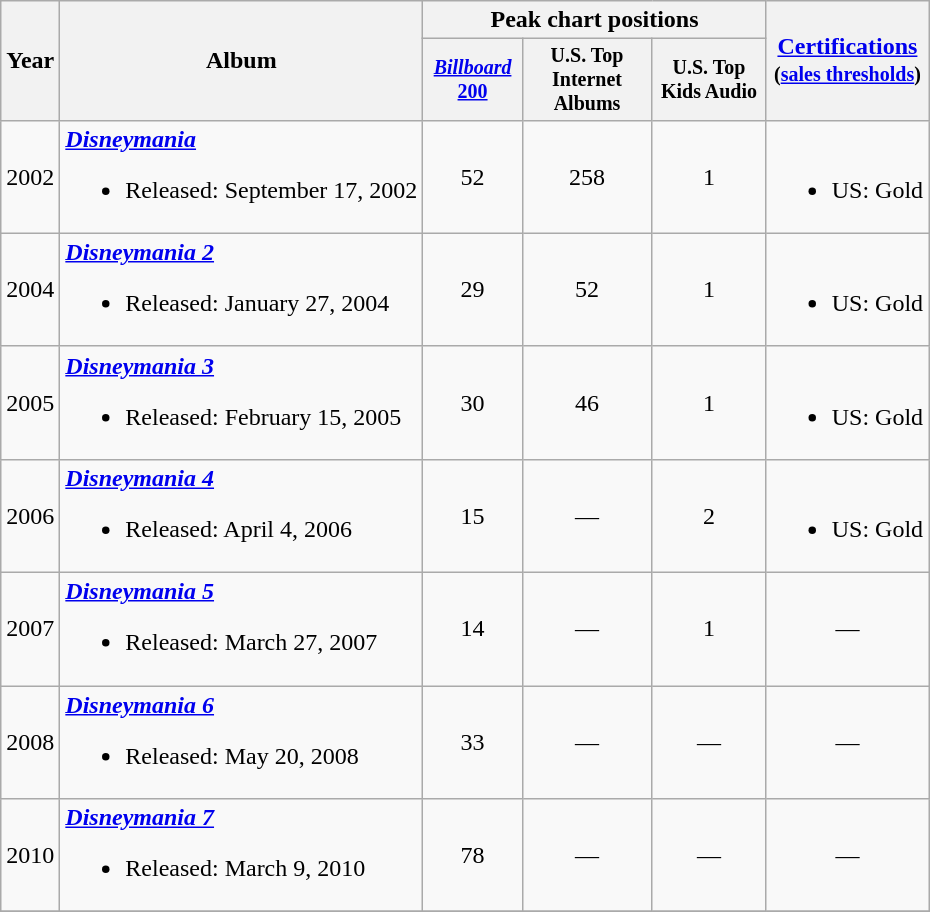<table class="wikitable" style=text-align:center;>
<tr>
<th rowspan=2>Year</th>
<th rowspan=2>Album</th>
<th colspan=3>Peak chart positions</th>
<th rowspan=2><a href='#'>Certifications</a><br><small>(<a href='#'>sales thresholds</a>)</small></th>
</tr>
<tr style=font-size:smaller;>
<th width=60><a href='#'><em>Billboard</em> 200</a></th>
<th width=80>U.S. Top Internet Albums</th>
<th width=70>U.S. Top Kids Audio</th>
</tr>
<tr>
<td>2002</td>
<td align=left><strong><em><a href='#'>Disneymania</a></em></strong><br><ul><li>Released: September 17, 2002</li></ul></td>
<td>52</td>
<td>258</td>
<td>1</td>
<td align=left><br><ul><li>US: Gold</li></ul></td>
</tr>
<tr>
<td>2004</td>
<td align=left><strong><em><a href='#'>Disneymania 2</a></em></strong><br><ul><li>Released: January 27, 2004</li></ul></td>
<td>29</td>
<td>52</td>
<td>1</td>
<td align=left><br><ul><li>US: Gold</li></ul></td>
</tr>
<tr>
<td>2005</td>
<td align=left><strong><em><a href='#'>Disneymania 3</a></em></strong><br><ul><li>Released: February 15, 2005</li></ul></td>
<td>30</td>
<td>46</td>
<td>1</td>
<td align=left><br><ul><li>US: Gold</li></ul></td>
</tr>
<tr>
<td>2006</td>
<td align=left><strong><em><a href='#'>Disneymania 4</a></em></strong><br><ul><li>Released: April 4, 2006</li></ul></td>
<td>15</td>
<td>—</td>
<td>2</td>
<td align=left><br><ul><li>US: Gold</li></ul></td>
</tr>
<tr>
<td>2007</td>
<td align=left><strong><em><a href='#'>Disneymania 5</a></em></strong><br><ul><li>Released: March 27, 2007</li></ul></td>
<td>14</td>
<td>—</td>
<td>1</td>
<td align=center>—</td>
</tr>
<tr>
<td>2008</td>
<td align=left><strong><em><a href='#'>Disneymania 6</a></em></strong><br><ul><li>Released: May 20, 2008</li></ul></td>
<td>33</td>
<td>—</td>
<td>—</td>
<td align=center>—</td>
</tr>
<tr>
<td>2010</td>
<td align=left><strong><em><a href='#'>Disneymania 7</a></em></strong><br><ul><li>Released: March 9, 2010</li></ul></td>
<td>78</td>
<td>—</td>
<td>—</td>
<td align=center>—</td>
</tr>
<tr>
</tr>
</table>
